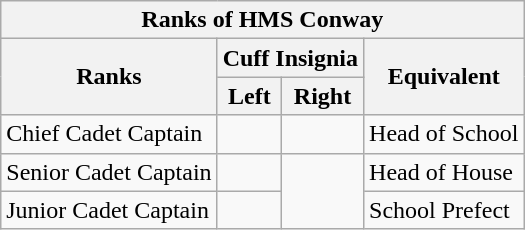<table class="wikitable">
<tr>
<th colspan="4">Ranks of HMS Conway</th>
</tr>
<tr>
<th Rowspan = "2">Ranks</th>
<th colspan="2">Cuff Insignia</th>
<th Rowspan = "2">Equivalent</th>
</tr>
<tr>
<th>Left</th>
<th>Right</th>
</tr>
<tr>
<td>Chief Cadet Captain</td>
<td></td>
<td></td>
<td>Head of School</td>
</tr>
<tr>
<td>Senior Cadet Captain</td>
<td></td>
<td rowspan="2"></td>
<td>Head of House</td>
</tr>
<tr>
<td>Junior Cadet Captain</td>
<td></td>
<td>School Prefect</td>
</tr>
</table>
